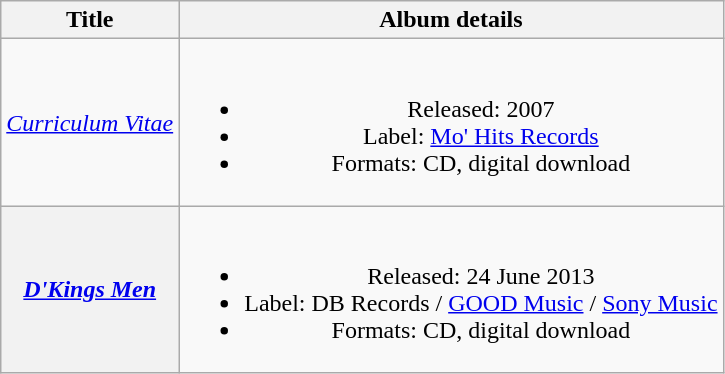<table class="wikitable plainrowheaders" style="text-align:center;">
<tr>
<th scope="col">Title</th>
<th scope="col">Album details</th>
</tr>
<tr>
<td scope="row"><em><a href='#'>Curriculum Vitae</a></em></td>
<td><br><ul><li>Released: 2007</li><li>Label: <a href='#'>Mo' Hits Records</a></li><li>Formats: CD, digital download</li></ul></td>
</tr>
<tr>
<th scope="row"><em><a href='#'>D'Kings Men</a></em></th>
<td><br><ul><li>Released: 24 June 2013</li><li>Label: DB Records / <a href='#'>GOOD Music</a> / <a href='#'>Sony Music</a></li><li>Formats: CD, digital download</li></ul></td>
</tr>
</table>
